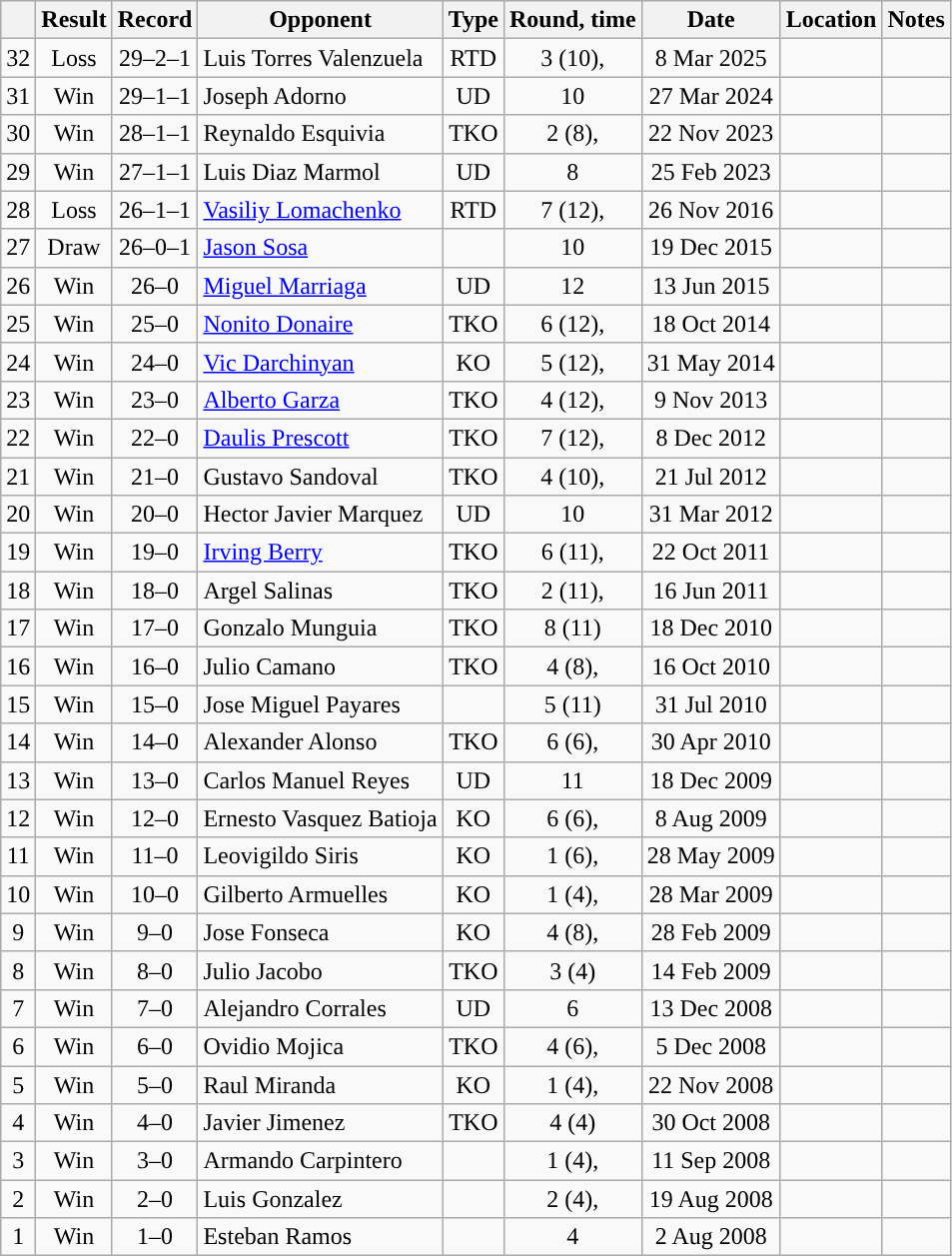<table class="wikitable" style="text-align:center">
<tr>
<th></th>
<th>Result</th>
<th>Record</th>
<th>Opponent</th>
<th>Type</th>
<th>Round, time</th>
<th>Date</th>
<th>Location</th>
<th>Notes</th>
</tr>
<tr>
<td>32</td>
<td>Loss</td>
<td>29–2–1</td>
<td style="text-align:left;">Luis Torres Valenzuela</td>
<td>RTD</td>
<td>3 (10), </td>
<td>8 Mar 2025</td>
<td style="text-align:left;"></td>
<td></td>
</tr>
<tr>
<td>31</td>
<td>Win</td>
<td>29–1–1</td>
<td style="text-align:left;">Joseph Adorno</td>
<td>UD</td>
<td>10</td>
<td>27 Mar 2024</td>
<td style="text-align:left;"></td>
<td></td>
</tr>
<tr>
<td>30</td>
<td>Win</td>
<td>28–1–1</td>
<td style="text-align:left;">Reynaldo Esquivia</td>
<td>TKO</td>
<td>2 (8), </td>
<td>22 Nov 2023</td>
<td style="text-align:left;"></td>
<td></td>
</tr>
<tr>
<td>29</td>
<td>Win</td>
<td>27–1–1</td>
<td style="text-align:left;">Luis Diaz Marmol</td>
<td>UD</td>
<td>8</td>
<td>25 Feb 2023</td>
<td style="text-align:left;"></td>
<td></td>
</tr>
<tr>
<td>28</td>
<td>Loss</td>
<td>26–1–1</td>
<td style="text-align:left;"><a href='#'>Vasiliy Lomachenko</a></td>
<td>RTD</td>
<td>7 (12), </td>
<td>26 Nov 2016</td>
<td style="text-align:left;"></td>
<td style="text-align:left;"></td>
</tr>
<tr>
<td>27</td>
<td>Draw</td>
<td>26–0–1</td>
<td style="text-align:left;"><a href='#'>Jason Sosa</a></td>
<td></td>
<td>10</td>
<td>19 Dec 2015</td>
<td style="text-align:left;"></td>
<td></td>
</tr>
<tr>
<td>26</td>
<td>Win</td>
<td>26–0</td>
<td style="text-align:left;"><a href='#'>Miguel Marriaga</a></td>
<td>UD</td>
<td>12</td>
<td>13 Jun 2015</td>
<td style="text-align:left;"></td>
<td style="text-align:left;"></td>
</tr>
<tr>
<td>25</td>
<td>Win</td>
<td>25–0</td>
<td style="text-align:left;"><a href='#'>Nonito Donaire</a></td>
<td>TKO</td>
<td>6 (12), </td>
<td>18 Oct 2014</td>
<td style="text-align:left;"></td>
<td style="text-align:left;"></td>
</tr>
<tr>
<td>24</td>
<td>Win</td>
<td>24–0</td>
<td style="text-align:left;"><a href='#'>Vic Darchinyan</a></td>
<td>KO</td>
<td>5 (12), </td>
<td>31 May 2014</td>
<td style="text-align:left;"></td>
<td style="text-align:left;"></td>
</tr>
<tr>
<td>23</td>
<td>Win</td>
<td>23–0</td>
<td style="text-align:left;"><a href='#'>Alberto Garza</a></td>
<td>TKO</td>
<td>4 (12), </td>
<td>9 Nov 2013</td>
<td style="text-align:left;"></td>
<td style="text-align:left;"></td>
</tr>
<tr>
<td>22</td>
<td>Win</td>
<td>22–0</td>
<td style="text-align:left;"><a href='#'>Daulis Prescott</a></td>
<td>TKO</td>
<td>7 (12), </td>
<td>8 Dec 2012</td>
<td style="text-align:left;"></td>
<td style="text-align:left;"></td>
</tr>
<tr>
<td>21</td>
<td>Win</td>
<td>21–0</td>
<td style="text-align:left;">Gustavo Sandoval</td>
<td>TKO</td>
<td>4 (10), </td>
<td>21 Jul 2012</td>
<td style="text-align:left;"></td>
<td></td>
</tr>
<tr>
<td>20</td>
<td>Win</td>
<td>20–0</td>
<td style="text-align:left;">Hector Javier Marquez</td>
<td>UD</td>
<td>10</td>
<td>31 Mar 2012</td>
<td style="text-align:left;"></td>
<td></td>
</tr>
<tr>
<td>19</td>
<td>Win</td>
<td>19–0</td>
<td style="text-align:left;"><a href='#'>Irving Berry</a></td>
<td>TKO</td>
<td>6 (11), </td>
<td>22 Oct 2011</td>
<td style="text-align:left;"></td>
<td style="text-align:left;"></td>
</tr>
<tr>
<td>18</td>
<td>Win</td>
<td>18–0</td>
<td style="text-align:left;">Argel Salinas</td>
<td>TKO</td>
<td>2 (11), </td>
<td>16 Jun 2011</td>
<td style="text-align:left;"></td>
<td style="text-align:left;"></td>
</tr>
<tr>
<td>17</td>
<td>Win</td>
<td>17–0</td>
<td style="text-align:left;">Gonzalo Munguia</td>
<td>TKO</td>
<td>8 (11)</td>
<td>18 Dec 2010</td>
<td style="text-align:left;"></td>
<td style="text-align:left;"></td>
</tr>
<tr>
<td>16</td>
<td>Win</td>
<td>16–0</td>
<td style="text-align:left;">Julio Camano</td>
<td>TKO</td>
<td>4 (8), </td>
<td>16 Oct 2010</td>
<td style="text-align:left;"></td>
<td></td>
</tr>
<tr>
<td>15</td>
<td>Win</td>
<td>15–0</td>
<td style="text-align:left;">Jose Miguel Payares</td>
<td></td>
<td>5 (11)</td>
<td>31 Jul 2010</td>
<td style="text-align:left;"></td>
<td style="text-align:left;"></td>
</tr>
<tr>
<td>14</td>
<td>Win</td>
<td>14–0</td>
<td style="text-align:left;">Alexander Alonso</td>
<td>TKO</td>
<td>6 (6), </td>
<td>30 Apr 2010</td>
<td style="text-align:left;"></td>
<td></td>
</tr>
<tr>
<td>13</td>
<td>Win</td>
<td>13–0</td>
<td style="text-align:left;">Carlos Manuel Reyes</td>
<td>UD</td>
<td>11</td>
<td>18 Dec 2009</td>
<td style="text-align:left;"></td>
<td style="text-align:left;"></td>
</tr>
<tr>
<td>12</td>
<td>Win</td>
<td>12–0</td>
<td style="text-align:left;">Ernesto Vasquez Batioja</td>
<td>KO</td>
<td>6 (6), </td>
<td>8 Aug 2009</td>
<td style="text-align:left;"></td>
<td></td>
</tr>
<tr>
<td>11</td>
<td>Win</td>
<td>11–0</td>
<td style="text-align:left;">Leovigildo Siris</td>
<td>KO</td>
<td>1 (6), </td>
<td>28 May 2009</td>
<td style="text-align:left;"></td>
<td></td>
</tr>
<tr>
<td>10</td>
<td>Win</td>
<td>10–0</td>
<td style="text-align:left;">Gilberto Armuelles</td>
<td>KO</td>
<td>1 (4), </td>
<td>28 Mar 2009</td>
<td style="text-align:left;"></td>
<td></td>
</tr>
<tr>
<td>9</td>
<td>Win</td>
<td>9–0</td>
<td style="text-align:left;">Jose Fonseca</td>
<td>KO</td>
<td>4 (8), </td>
<td>28 Feb 2009</td>
<td style="text-align:left;"></td>
<td></td>
</tr>
<tr>
<td>8</td>
<td>Win</td>
<td>8–0</td>
<td style="text-align:left;">Julio Jacobo</td>
<td>TKO</td>
<td>3 (4)</td>
<td>14 Feb 2009</td>
<td style="text-align:left;"></td>
<td></td>
</tr>
<tr>
<td>7</td>
<td>Win</td>
<td>7–0</td>
<td style="text-align:left;">Alejandro Corrales</td>
<td>UD</td>
<td>6</td>
<td>13 Dec 2008</td>
<td style="text-align:left;"></td>
<td></td>
</tr>
<tr>
<td>6</td>
<td>Win</td>
<td>6–0</td>
<td style="text-align:left;">Ovidio Mojica</td>
<td>TKO</td>
<td>4 (6), </td>
<td>5 Dec 2008</td>
<td style="text-align:left;"></td>
<td></td>
</tr>
<tr>
<td>5</td>
<td>Win</td>
<td>5–0</td>
<td style="text-align:left;">Raul Miranda</td>
<td>KO</td>
<td>1 (4), </td>
<td>22 Nov 2008</td>
<td style="text-align:left;"></td>
<td></td>
</tr>
<tr>
<td>4</td>
<td>Win</td>
<td>4–0</td>
<td style="text-align:left;">Javier Jimenez</td>
<td>TKO</td>
<td>4 (4)</td>
<td>30 Oct 2008</td>
<td style="text-align:left;"></td>
<td></td>
</tr>
<tr>
<td>3</td>
<td>Win</td>
<td>3–0</td>
<td style="text-align:left;">Armando Carpintero</td>
<td></td>
<td>1 (4), </td>
<td>11 Sep 2008</td>
<td style="text-align:left;"></td>
<td></td>
</tr>
<tr>
<td>2</td>
<td>Win</td>
<td>2–0</td>
<td style="text-align:left;">Luis Gonzalez</td>
<td></td>
<td>2 (4), </td>
<td>19 Aug 2008</td>
<td style="text-align:left;"></td>
<td></td>
</tr>
<tr>
<td>1</td>
<td>Win</td>
<td>1–0</td>
<td style="text-align:left;">Esteban Ramos</td>
<td></td>
<td>4</td>
<td>2 Aug 2008</td>
<td style="text-align:left;"></td>
<td></td>
</tr>
</table>
